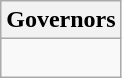<table class="wikitable collapsible collapsed">
<tr>
<th>Governors</th>
</tr>
<tr>
<td><br></td>
</tr>
</table>
